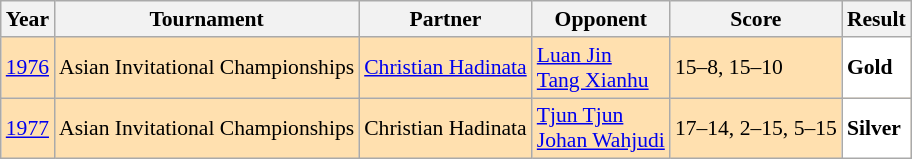<table class="sortable wikitable" style="font-size:90%;">
<tr>
<th>Year</th>
<th>Tournament</th>
<th>Partner</th>
<th>Opponent</th>
<th>Score</th>
<th>Result</th>
</tr>
<tr style="background:#FFE0AF">
<td align="center"><a href='#'>1976</a></td>
<td align="left">Asian Invitational Championships</td>
<td align="left"> <a href='#'>Christian Hadinata</a></td>
<td align="left"> <a href='#'>Luan Jin</a><br> <a href='#'>Tang Xianhu</a></td>
<td align="left">15–8, 15–10</td>
<td style="text-align:left; background:white"> <strong>Gold</strong></td>
</tr>
<tr style="background:#FFE0AF">
<td align="center"><a href='#'>1977</a></td>
<td align="left">Asian Invitational Championships</td>
<td align="left"> Christian Hadinata</td>
<td align="left"> <a href='#'>Tjun Tjun</a><br> <a href='#'>Johan Wahjudi</a></td>
<td align="left">17–14, 2–15, 5–15</td>
<td style="text-align:left; background:white"> <strong>Silver</strong></td>
</tr>
</table>
